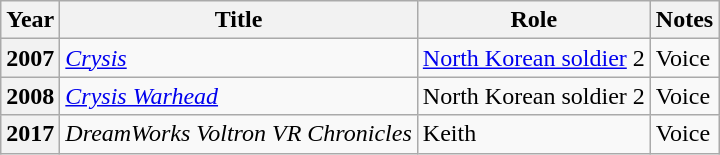<table class="wikitable plainrowheaders sortable">
<tr>
<th>Year</th>
<th>Title</th>
<th>Role</th>
<th>Notes</th>
</tr>
<tr>
<th scope="row">2007</th>
<td><em><a href='#'>Crysis</a></em></td>
<td><a href='#'>North Korean soldier</a> 2</td>
<td>Voice</td>
</tr>
<tr>
<th scope="row">2008</th>
<td><em><a href='#'>Crysis Warhead</a></em></td>
<td>North Korean soldier 2</td>
<td>Voice</td>
</tr>
<tr>
<th scope="row">2017</th>
<td><em>DreamWorks Voltron VR Chronicles</em></td>
<td>Keith</td>
<td>Voice</td>
</tr>
</table>
